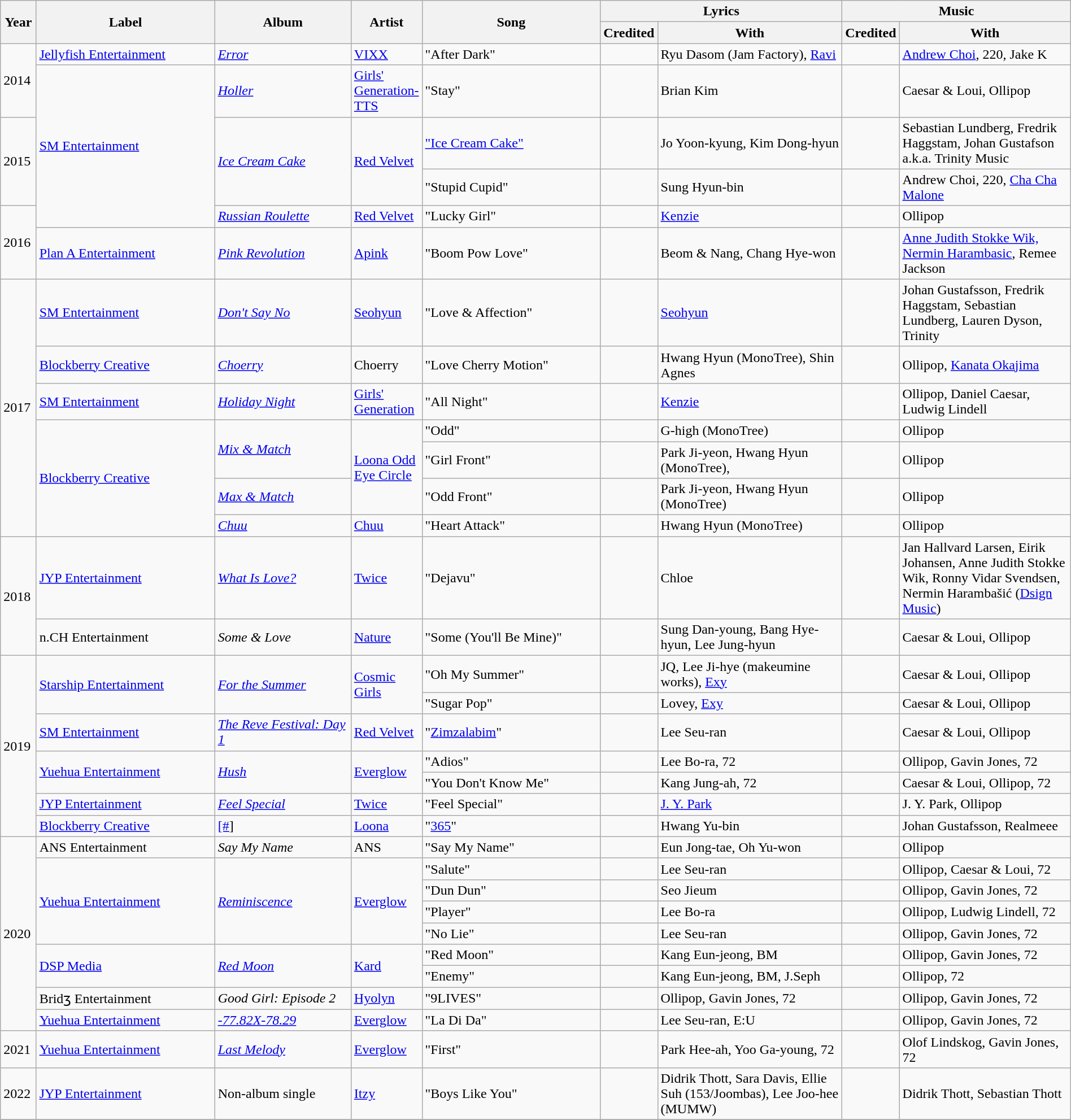<table class="wikitable sortable" style="width:100%">
<tr>
<th rowspan=2 width=50px>Year</th>
<th rowspan=2 width=800px>Label</th>
<th rowspan=2 width=500px>Album</th>
<th rowspan=2 width=50px>Artist</th>
<th rowspan=2 width=800px>Song</th>
<th colspan="2">Lyrics</th>
<th colspan="2">Music</th>
</tr>
<tr>
<th width=50px>Credited</th>
<th width=800px>With</th>
<th width=50px>Credited</th>
<th width=800px>With</th>
</tr>
<tr>
<td rowspan="2">2014</td>
<td><a href='#'>Jellyfish Entertainment</a></td>
<td><em><a href='#'>Error</a></em></td>
<td><a href='#'>VIXX</a></td>
<td>"After Dark"</td>
<td></td>
<td>Ryu Dasom (Jam Factory), <a href='#'>Ravi</a></td>
<td></td>
<td><a href='#'>Andrew Choi</a>, 220, Jake K</td>
</tr>
<tr>
<td rowspan="4"><a href='#'>SM Entertainment</a></td>
<td><a href='#'><em>Holler</em></a></td>
<td><a href='#'>Girls' Generation-TTS</a></td>
<td>"Stay"</td>
<td></td>
<td>Brian Kim</td>
<td></td>
<td>Caesar & Loui, Ollipop</td>
</tr>
<tr>
<td rowspan="2">2015</td>
<td rowspan="2"><a href='#'><em>Ice Cream Cake</em></a></td>
<td rowspan="2"><a href='#'>Red Velvet</a></td>
<td><a href='#'>"Ice Cream Cake"</a></td>
<td></td>
<td>Jo Yoon-kyung, Kim Dong-hyun</td>
<td></td>
<td>Sebastian Lundberg, Fredrik Haggstam, Johan Gustafson a.k.a. Trinity Music</td>
</tr>
<tr>
<td>"Stupid Cupid"</td>
<td></td>
<td>Sung Hyun-bin</td>
<td></td>
<td>Andrew Choi, 220, <a href='#'>Cha Cha Malone</a></td>
</tr>
<tr>
<td rowspan="2">2016</td>
<td><em><a href='#'>Russian Roulette</a></em></td>
<td><a href='#'>Red Velvet</a></td>
<td>"Lucky Girl"</td>
<td></td>
<td><a href='#'>Kenzie</a></td>
<td></td>
<td>Ollipop</td>
</tr>
<tr>
<td><a href='#'>Plan A Entertainment</a></td>
<td><em><a href='#'>Pink Revolution</a></em></td>
<td><a href='#'>Apink</a></td>
<td>"Boom Pow Love"</td>
<td></td>
<td>Beom & Nang, Chang Hye-won</td>
<td></td>
<td><a href='#'>Anne Judith Stokke Wik, Nermin Harambasic</a>, Remee Jackson</td>
</tr>
<tr>
<td rowspan="7">2017</td>
<td><a href='#'>SM Entertainment</a></td>
<td><em><a href='#'>Don't Say No</a></em></td>
<td><a href='#'>Seohyun</a></td>
<td>"Love & Affection"</td>
<td></td>
<td><a href='#'>Seohyun</a></td>
<td></td>
<td>Johan Gustafsson, Fredrik Haggstam, Sebastian Lundberg, Lauren Dyson, Trinity</td>
</tr>
<tr>
<td><a href='#'>Blockberry Creative</a></td>
<td><a href='#'><em>Choerry</em></a></td>
<td>Choerry</td>
<td>"Love Cherry Motion"</td>
<td></td>
<td>Hwang Hyun (MonoTree), Shin Agnes</td>
<td></td>
<td>Ollipop, <a href='#'>Kanata Okajima</a></td>
</tr>
<tr>
<td><a href='#'>SM Entertainment</a></td>
<td><em><a href='#'>Holiday Night</a></em></td>
<td><a href='#'>Girls' Generation</a></td>
<td>"All Night"</td>
<td></td>
<td><a href='#'>Kenzie</a></td>
<td></td>
<td>Ollipop, Daniel Caesar, Ludwig Lindell</td>
</tr>
<tr>
<td rowspan="4"><a href='#'>Blockberry Creative</a></td>
<td rowspan="2"><a href='#'><em>Mix & Match</em></a></td>
<td rowspan="3"><a href='#'>Loona Odd Eye Circle</a></td>
<td>"Odd"</td>
<td></td>
<td>G-high (MonoTree)</td>
<td></td>
<td>Ollipop</td>
</tr>
<tr>
<td>"Girl Front"</td>
<td></td>
<td>Park Ji-yeon, Hwang Hyun (MonoTree),</td>
<td></td>
<td>Ollipop</td>
</tr>
<tr>
<td><a href='#'><em>Max & Match</em></a></td>
<td>"Odd Front"</td>
<td></td>
<td>Park Ji-yeon, Hwang Hyun (MonoTree)</td>
<td></td>
<td>Ollipop</td>
</tr>
<tr>
<td><a href='#'><em>Chuu</em></a></td>
<td><a href='#'>Chuu</a></td>
<td>"Heart Attack"</td>
<td></td>
<td>Hwang Hyun (MonoTree)</td>
<td></td>
<td>Ollipop</td>
</tr>
<tr>
<td rowspan="2">2018</td>
<td><a href='#'>JYP Entertainment</a></td>
<td><em><a href='#'>What Is Love?</a></em></td>
<td><a href='#'>Twice</a></td>
<td>"Dejavu"</td>
<td></td>
<td>Chloe</td>
<td></td>
<td>Jan Hallvard Larsen, Eirik Johansen, Anne Judith Stokke Wik, Ronny Vidar Svendsen, Nermin Harambašić (<a href='#'>Dsign Music</a>)</td>
</tr>
<tr>
<td>n.CH Entertainment</td>
<td><em>Some & Love</em></td>
<td><a href='#'>Nature</a></td>
<td>"Some (You'll Be Mine)"</td>
<td></td>
<td>Sung Dan-young, Bang Hye-hyun, Lee Jung-hyun</td>
<td></td>
<td>Caesar & Loui, Ollipop</td>
</tr>
<tr>
<td rowspan="7">2019</td>
<td rowspan="2"><a href='#'>Starship Entertainment</a></td>
<td rowspan="2"><em><a href='#'>For the Summer</a></em></td>
<td rowspan="2"><a href='#'>Cosmic Girls</a></td>
<td>"Oh My Summer"</td>
<td></td>
<td>JQ, Lee Ji-hye (makeumine works), <a href='#'>Exy</a></td>
<td></td>
<td>Caesar & Loui, Ollipop</td>
</tr>
<tr>
<td>"Sugar Pop"</td>
<td></td>
<td>Lovey, <a href='#'>Exy</a></td>
<td></td>
<td>Caesar & Loui, Ollipop</td>
</tr>
<tr>
<td><a href='#'>SM Entertainment</a></td>
<td><em><a href='#'>The Reve Festival: Day 1</a></em></td>
<td><a href='#'>Red Velvet</a></td>
<td>"<a href='#'>Zimzalabim</a>"</td>
<td></td>
<td>Lee Seu-ran</td>
<td></td>
<td>Caesar & Loui, Ollipop</td>
</tr>
<tr>
<td rowspan="2"><a href='#'>Yuehua Entertainment</a></td>
<td rowspan="2"><a href='#'><em>Hush</em></a></td>
<td rowspan="2"><a href='#'>Everglow</a></td>
<td>"Adios"</td>
<td></td>
<td>Lee Bo-ra, 72</td>
<td></td>
<td>Ollipop, Gavin Jones, 72</td>
</tr>
<tr>
<td>"You Don't Know Me"</td>
<td></td>
<td>Kang Jung-ah, 72</td>
<td></td>
<td>Caesar & Loui, Ollipop, 72</td>
</tr>
<tr>
<td><a href='#'>JYP Entertainment</a></td>
<td><em><a href='#'>Feel Special</a></em></td>
<td><a href='#'>Twice</a></td>
<td>"Feel Special"</td>
<td></td>
<td><a href='#'>J. Y. Park</a></td>
<td></td>
<td>J. Y. Park, Ollipop</td>
</tr>
<tr>
<td><a href='#'>Blockberry Creative</a></td>
<td><a href='#'>[#</a>]</td>
<td><a href='#'>Loona</a></td>
<td>"<a href='#'>365</a>"</td>
<td></td>
<td>Hwang Yu-bin</td>
<td></td>
<td>Johan Gustafsson, Realmeee</td>
</tr>
<tr>
<td rowspan="9">2020</td>
<td>ANS Entertainment</td>
<td><em>Say My Name</em></td>
<td>ANS</td>
<td>"Say My Name"</td>
<td></td>
<td>Eun Jong-tae, Oh Yu-won</td>
<td></td>
<td>Ollipop</td>
</tr>
<tr>
<td rowspan="4"><a href='#'>Yuehua Entertainment</a></td>
<td rowspan="4"><em><a href='#'>Reminiscence</a></em></td>
<td rowspan="4"><a href='#'>Everglow</a></td>
<td>"Salute"</td>
<td></td>
<td>Lee Seu-ran</td>
<td></td>
<td>Ollipop, Caesar & Loui, 72</td>
</tr>
<tr>
<td>"Dun Dun"</td>
<td></td>
<td>Seo Jieum</td>
<td></td>
<td>Ollipop, Gavin Jones, 72</td>
</tr>
<tr>
<td>"Player"</td>
<td></td>
<td>Lee Bo-ra</td>
<td></td>
<td>Ollipop, Ludwig Lindell, 72</td>
</tr>
<tr>
<td>"No Lie"</td>
<td></td>
<td>Lee Seu-ran</td>
<td></td>
<td>Ollipop, Gavin Jones, 72</td>
</tr>
<tr>
<td rowspan="2"><a href='#'>DSP Media</a></td>
<td rowspan="2"><em><a href='#'>Red Moon</a></em></td>
<td rowspan="2"><a href='#'>Kard</a></td>
<td>"Red Moon"</td>
<td></td>
<td>Kang Eun-jeong, BM</td>
<td></td>
<td>Ollipop, Gavin Jones, 72</td>
</tr>
<tr>
<td>"Enemy"</td>
<td></td>
<td>Kang Eun-jeong, BM, J.Seph</td>
<td></td>
<td>Ollipop, 72</td>
</tr>
<tr>
<td>Bridʒ Entertainment</td>
<td><em>Good Girl: Episode 2</em></td>
<td><a href='#'>Hyolyn</a></td>
<td "9LIVES">"9LIVES"</td>
<td></td>
<td>Ollipop, Gavin Jones, 72</td>
<td></td>
<td>Ollipop, Gavin Jones, 72</td>
</tr>
<tr>
<td><a href='#'>Yuehua Entertainment</a></td>
<td><em><a href='#'>-77.82X-78.29</a></em></td>
<td><a href='#'>Everglow</a></td>
<td>"La Di Da"</td>
<td></td>
<td>Lee Seu-ran, E:U</td>
<td></td>
<td>Ollipop, Gavin Jones, 72</td>
</tr>
<tr>
<td>2021</td>
<td><a href='#'>Yuehua Entertainment</a></td>
<td><em><a href='#'>Last Melody</a></em></td>
<td><a href='#'>Everglow</a></td>
<td>"First"</td>
<td></td>
<td>Park Hee-ah, Yoo Ga-young, 72</td>
<td></td>
<td>Olof Lindskog, Gavin Jones, 72</td>
</tr>
<tr>
<td>2022</td>
<td><a href='#'>JYP Entertainment</a></td>
<td>Non-album single</td>
<td><a href='#'>Itzy</a></td>
<td>"Boys Like You"</td>
<td></td>
<td>Didrik Thott, Sara Davis, Ellie Suh (153/Joombas), Lee Joo-hee (MUMW)</td>
<td></td>
<td>Didrik Thott, Sebastian Thott</td>
</tr>
<tr>
</tr>
</table>
